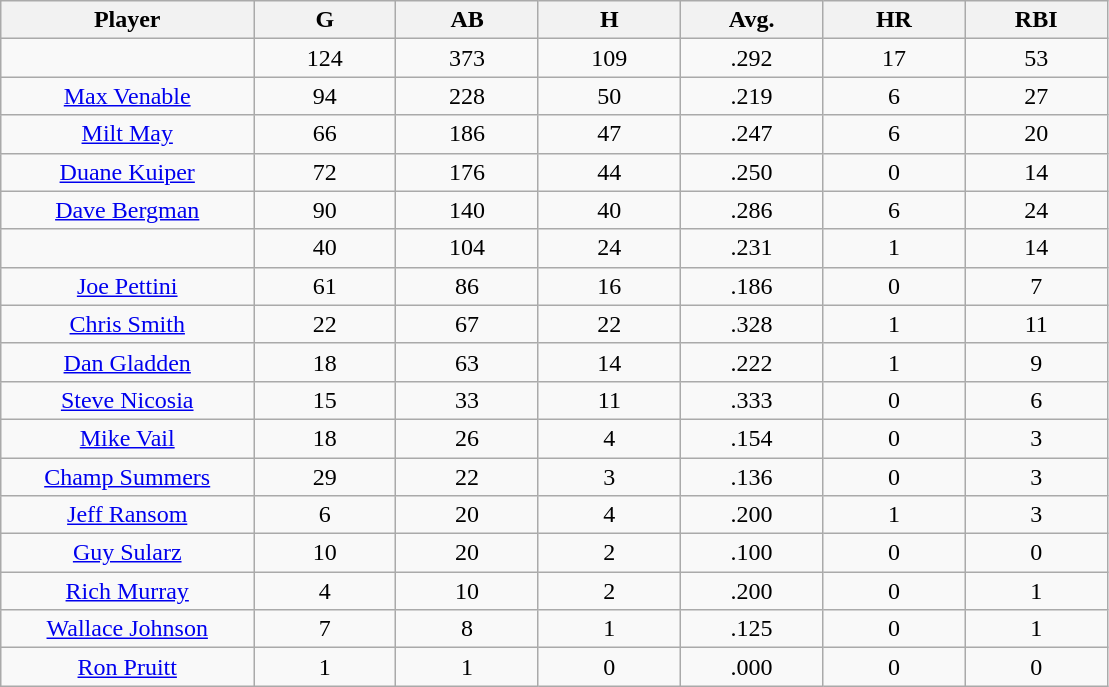<table class="wikitable sortable">
<tr>
<th bgcolor="#DDDDFF" width="16%">Player</th>
<th bgcolor="#DDDDFF" width="9%">G</th>
<th bgcolor="#DDDDFF" width="9%">AB</th>
<th bgcolor="#DDDDFF" width="9%">H</th>
<th bgcolor="#DDDDFF" width="9%">Avg.</th>
<th bgcolor="#DDDDFF" width="9%">HR</th>
<th bgcolor="#DDDDFF" width="9%">RBI</th>
</tr>
<tr align="center">
<td></td>
<td>124</td>
<td>373</td>
<td>109</td>
<td>.292</td>
<td>17</td>
<td>53</td>
</tr>
<tr align="center">
<td><a href='#'>Max Venable</a></td>
<td>94</td>
<td>228</td>
<td>50</td>
<td>.219</td>
<td>6</td>
<td>27</td>
</tr>
<tr align=center>
<td><a href='#'>Milt May</a></td>
<td>66</td>
<td>186</td>
<td>47</td>
<td>.247</td>
<td>6</td>
<td>20</td>
</tr>
<tr align=center>
<td><a href='#'>Duane Kuiper</a></td>
<td>72</td>
<td>176</td>
<td>44</td>
<td>.250</td>
<td>0</td>
<td>14</td>
</tr>
<tr align=center>
<td><a href='#'>Dave Bergman</a></td>
<td>90</td>
<td>140</td>
<td>40</td>
<td>.286</td>
<td>6</td>
<td>24</td>
</tr>
<tr align=center>
<td></td>
<td>40</td>
<td>104</td>
<td>24</td>
<td>.231</td>
<td>1</td>
<td>14</td>
</tr>
<tr align="center">
<td><a href='#'>Joe Pettini</a></td>
<td>61</td>
<td>86</td>
<td>16</td>
<td>.186</td>
<td>0</td>
<td>7</td>
</tr>
<tr align=center>
<td><a href='#'>Chris Smith</a></td>
<td>22</td>
<td>67</td>
<td>22</td>
<td>.328</td>
<td>1</td>
<td>11</td>
</tr>
<tr align=center>
<td><a href='#'>Dan Gladden</a></td>
<td>18</td>
<td>63</td>
<td>14</td>
<td>.222</td>
<td>1</td>
<td>9</td>
</tr>
<tr align=center>
<td><a href='#'>Steve Nicosia</a></td>
<td>15</td>
<td>33</td>
<td>11</td>
<td>.333</td>
<td>0</td>
<td>6</td>
</tr>
<tr align=center>
<td><a href='#'>Mike Vail</a></td>
<td>18</td>
<td>26</td>
<td>4</td>
<td>.154</td>
<td>0</td>
<td>3</td>
</tr>
<tr align=center>
<td><a href='#'>Champ Summers</a></td>
<td>29</td>
<td>22</td>
<td>3</td>
<td>.136</td>
<td>0</td>
<td>3</td>
</tr>
<tr align=center>
<td><a href='#'>Jeff Ransom</a></td>
<td>6</td>
<td>20</td>
<td>4</td>
<td>.200</td>
<td>1</td>
<td>3</td>
</tr>
<tr align=center>
<td><a href='#'>Guy Sularz</a></td>
<td>10</td>
<td>20</td>
<td>2</td>
<td>.100</td>
<td>0</td>
<td>0</td>
</tr>
<tr align=center>
<td><a href='#'>Rich Murray</a></td>
<td>4</td>
<td>10</td>
<td>2</td>
<td>.200</td>
<td>0</td>
<td>1</td>
</tr>
<tr align=center>
<td><a href='#'>Wallace Johnson</a></td>
<td>7</td>
<td>8</td>
<td>1</td>
<td>.125</td>
<td>0</td>
<td>1</td>
</tr>
<tr align=center>
<td><a href='#'>Ron Pruitt</a></td>
<td>1</td>
<td>1</td>
<td>0</td>
<td>.000</td>
<td>0</td>
<td>0</td>
</tr>
</table>
